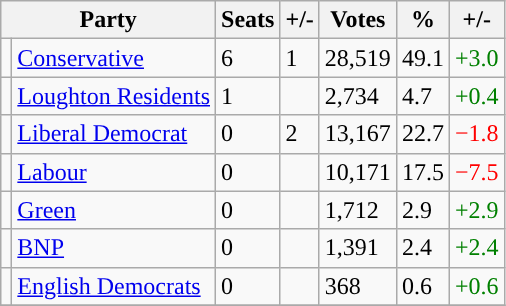<table class="wikitable">
<tr>
<th colspan="2">Party</th>
<th>Seats</th>
<th>+/-</th>
<th>Votes</th>
<th>%</th>
<th>+/-</th>
</tr>
<tr>
<td style="background-color: "></td>
<td><a href='#'>Conservative</a></td>
<td>6</td>
<td> 1</td>
<td>28,519</td>
<td>49.1</td>
<td style="color:green">+3.0</td>
</tr>
<tr>
<td style="background-color: "></td>
<td><a href='#'>Loughton Residents</a></td>
<td>1</td>
<td></td>
<td>2,734</td>
<td>4.7</td>
<td style="color:green">+0.4</td>
</tr>
<tr>
<td style="background-color: "></td>
<td><a href='#'>Liberal Democrat</a></td>
<td>0</td>
<td> 2</td>
<td>13,167</td>
<td>22.7</td>
<td style="color:red">−1.8</td>
</tr>
<tr>
<td style="background-color: "></td>
<td><a href='#'>Labour</a></td>
<td>0</td>
<td></td>
<td>10,171</td>
<td>17.5</td>
<td style="color:red">−7.5</td>
</tr>
<tr>
<td style="background-color: "></td>
<td><a href='#'>Green</a></td>
<td>0</td>
<td></td>
<td>1,712</td>
<td>2.9</td>
<td style="color:green">+2.9</td>
</tr>
<tr>
<td style="background-color: "></td>
<td><a href='#'>BNP</a></td>
<td>0</td>
<td></td>
<td>1,391</td>
<td>2.4</td>
<td style="color:green">+2.4</td>
</tr>
<tr>
<td style="background-color: "></td>
<td><a href='#'>English Democrats</a></td>
<td>0</td>
<td></td>
<td>368</td>
<td>0.6</td>
<td style="color:green">+0.6</td>
</tr>
<tr>
</tr>
</table>
